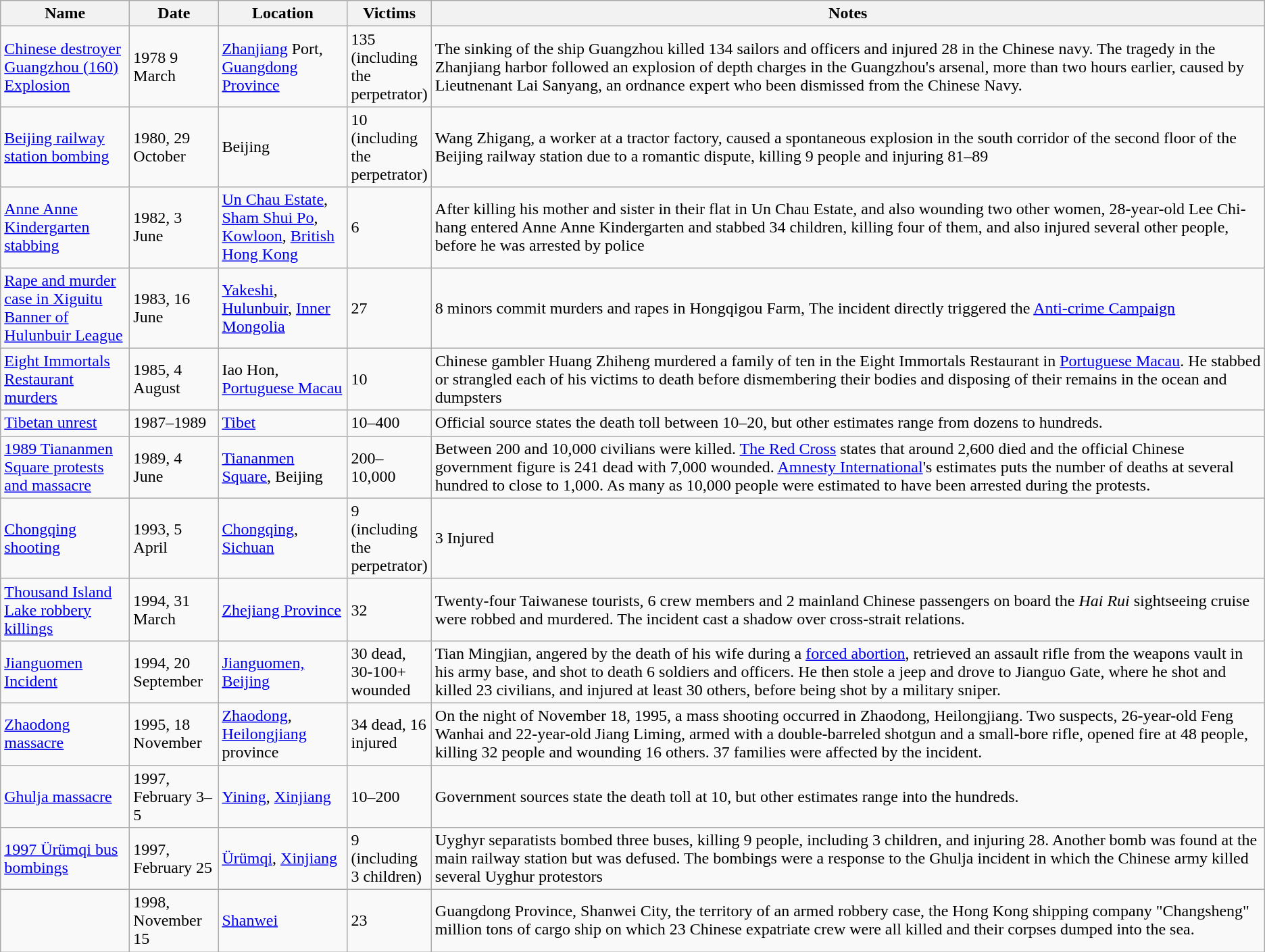<table class="sortable wikitable">
<tr>
<th style="width:120px;">Name</th>
<th style="width:80px;">Date</th>
<th style="width:120px;">Location</th>
<th style="width:75px;">Victims</th>
<th class="unsortable">Notes</th>
</tr>
<tr>
<td><a href='#'>Chinese destroyer Guangzhou (160) Explosion</a></td>
<td>1978 9 March</td>
<td><a href='#'>Zhanjiang</a> Port, <a href='#'>Guangdong Province</a></td>
<td>135 (including the perpetrator)</td>
<td>The sinking of the ship Guangzhou killed 134 sailors and officers and injured 28 in the Chinese navy. The tragedy in the Zhanjiang harbor followed an explosion of depth charges in the Guangzhou's arsenal, more than two hours earlier, caused by Lieutnenant Lai Sanyang, an ordnance expert who been dismissed from the Chinese Navy.</td>
</tr>
<tr>
<td><a href='#'>Beijing railway station bombing</a></td>
<td>1980, 29 October</td>
<td>Beijing</td>
<td>10 (including the perpetrator)</td>
<td>Wang Zhigang, a worker at a tractor factory, caused a spontaneous explosion in the south corridor of the second floor of the Beijing railway station due to a romantic dispute, killing 9 people and injuring 81–89</td>
</tr>
<tr>
<td><a href='#'>Anne Anne Kindergarten stabbing</a></td>
<td>1982, 3 June</td>
<td><a href='#'>Un Chau Estate</a>, <a href='#'>Sham Shui Po</a>, <a href='#'>Kowloon</a>, <a href='#'>British Hong Kong</a></td>
<td>6</td>
<td>After killing his mother and sister in their flat in Un Chau Estate, and also wounding two other women, 28-year-old Lee Chi-hang entered Anne Anne Kindergarten and stabbed 34 children, killing four of them, and also injured several other people, before he was arrested by police</td>
</tr>
<tr>
<td><a href='#'>Rape and murder case in Xiguitu Banner of Hulunbuir League</a></td>
<td>1983, 16 June</td>
<td><a href='#'>Yakeshi</a>, <a href='#'>Hulunbuir</a>, <a href='#'>Inner Mongolia</a></td>
<td>27</td>
<td>8 minors commit murders and rapes in Hongqigou Farm, The incident directly triggered the <a href='#'>Anti-crime Campaign</a></td>
</tr>
<tr>
<td><a href='#'>Eight Immortals Restaurant murders</a></td>
<td>1985, 4 August</td>
<td>Iao Hon, <a href='#'>Portuguese Macau</a></td>
<td>10</td>
<td>Chinese gambler Huang Zhiheng murdered a family of ten in the Eight Immortals Restaurant in <a href='#'>Portuguese Macau</a>. He stabbed or strangled each of his victims to death before dismembering their bodies and disposing of their remains in the ocean and dumpsters</td>
</tr>
<tr>
<td><a href='#'>Tibetan unrest</a></td>
<td>1987–1989</td>
<td><a href='#'>Tibet</a></td>
<td>10–400</td>
<td>Official source states the death toll between 10–20, but other estimates range from dozens to hundreds.</td>
</tr>
<tr>
<td><a href='#'>1989 Tiananmen Square protests and massacre</a></td>
<td>1989, 4 June</td>
<td><a href='#'>Tiananmen Square</a>, Beijing</td>
<td>200–10,000</td>
<td>Between 200 and 10,000 civilians were killed. <a href='#'>The Red Cross</a> states that around 2,600 died and the official Chinese government figure is 241 dead with 7,000 wounded. <a href='#'>Amnesty International</a>'s estimates puts the number of deaths at several hundred to close to 1,000. As many as 10,000 people were estimated to have been arrested during the protests.</td>
</tr>
<tr>
<td><a href='#'>Chongqing shooting</a></td>
<td>1993, 5 April</td>
<td><a href='#'>Chongqing</a>, <a href='#'>Sichuan</a></td>
<td>9 (including the perpetrator)</td>
<td>3 Injured</td>
</tr>
<tr>
<td><a href='#'>Thousand Island Lake robbery killings</a></td>
<td>1994, 31 March</td>
<td><a href='#'>Zhejiang Province</a></td>
<td>32</td>
<td>Twenty-four Taiwanese tourists, 6 crew members and 2 mainland Chinese passengers on board the <em>Hai Rui</em> sightseeing cruise were robbed and murdered. The incident cast a shadow over cross-strait relations.</td>
</tr>
<tr>
<td><a href='#'>Jianguomen Incident</a></td>
<td>1994, 20 September</td>
<td><a href='#'>Jianguomen, Beijing</a></td>
<td>30 dead, 30-100+ wounded</td>
<td>Tian Mingjian, angered by the death of his wife during a <a href='#'>forced abortion</a>, retrieved an assault rifle from the weapons vault in his army base, and shot to death 6 soldiers and officers. He then stole a jeep and drove to Jianguo Gate, where he shot and killed 23 civilians, and injured at least 30 others, before being shot by a military sniper.</td>
</tr>
<tr>
<td><a href='#'>Zhaodong massacre</a></td>
<td>1995, 18 November</td>
<td><a href='#'>Zhaodong</a>, <a href='#'>Heilongjiang</a> province</td>
<td>34 dead, 16 injured</td>
<td>On the night of November 18, 1995, a mass shooting occurred in Zhaodong, Heilongjiang. Two suspects, 26-year-old Feng Wanhai and 22-year-old Jiang Liming, armed with a double-barreled shotgun and a small-bore rifle, opened fire at 48 people, killing 32 people and wounding 16 others. 37 families were affected by the incident.</td>
</tr>
<tr>
<td><a href='#'>Ghulja massacre</a></td>
<td>1997, February 3–5</td>
<td><a href='#'>Yining</a>, <a href='#'>Xinjiang</a></td>
<td>10–200</td>
<td>Government sources state the death toll at 10, but other estimates range into the hundreds.</td>
</tr>
<tr>
<td><a href='#'>1997 Ürümqi bus bombings</a></td>
<td>1997, February 25</td>
<td><a href='#'>Ürümqi</a>, <a href='#'>Xinjiang</a></td>
<td>9 (including 3 children)</td>
<td>Uyghyr separatists bombed three buses, killing 9 people, including 3 children, and injuring 28. Another bomb was found at the main railway station but was defused. The bombings were a response to the Ghulja incident in which the Chinese army killed several Uyghur protestors</td>
</tr>
<tr>
<td></td>
<td>1998, November 15</td>
<td><a href='#'>Shanwei</a></td>
<td>23</td>
<td>Guangdong Province, Shanwei City, the territory of an armed robbery case, the Hong Kong shipping company "Changsheng" million tons of cargo ship on which 23 Chinese expatriate crew were all killed and their corpses dumped into the sea.</td>
</tr>
</table>
